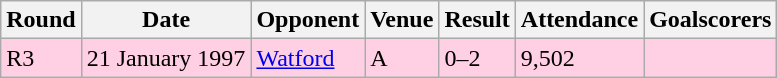<table class="wikitable">
<tr>
<th>Round</th>
<th>Date</th>
<th>Opponent</th>
<th>Venue</th>
<th>Result</th>
<th>Attendance</th>
<th>Goalscorers</th>
</tr>
<tr style="background-color: #ffd0e3;">
<td>R3</td>
<td>21 January 1997</td>
<td><a href='#'>Watford</a></td>
<td>A</td>
<td>0–2</td>
<td>9,502</td>
<td></td>
</tr>
</table>
